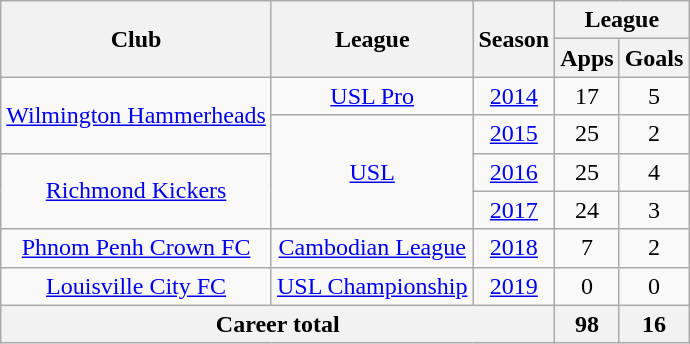<table class="wikitable" style="text-align:center">
<tr>
<th rowspan="2">Club</th>
<th rowspan="2">League</th>
<th rowspan="2">Season</th>
<th colspan="2">League</th>
</tr>
<tr>
<th>Apps</th>
<th>Goals</th>
</tr>
<tr>
<td rowspan="2"><a href='#'>Wilmington Hammerheads</a></td>
<td rowspan="1"><a href='#'>USL Pro</a></td>
<td><a href='#'>2014</a></td>
<td>17</td>
<td>5</td>
</tr>
<tr>
<td rowspan="3"><a href='#'>USL</a></td>
<td><a href='#'>2015</a></td>
<td>25</td>
<td>2</td>
</tr>
<tr>
<td rowspan="2"><a href='#'>Richmond Kickers</a></td>
<td><a href='#'>2016</a></td>
<td>25</td>
<td>4</td>
</tr>
<tr>
<td><a href='#'>2017</a></td>
<td>24</td>
<td>3</td>
</tr>
<tr>
<td rowspan="1"><a href='#'>Phnom Penh Crown FC</a></td>
<td><a href='#'>Cambodian League</a></td>
<td><a href='#'>2018</a></td>
<td>7</td>
<td>2</td>
</tr>
<tr>
<td rowspan="1"><a href='#'>Louisville City FC</a></td>
<td><a href='#'>USL Championship</a></td>
<td><a href='#'>2019</a></td>
<td>0</td>
<td>0</td>
</tr>
<tr>
<th colspan="3">Career total</th>
<th>98</th>
<th>16</th>
</tr>
</table>
